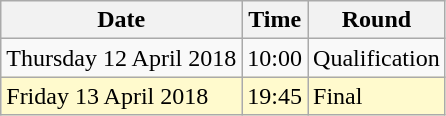<table class="wikitable">
<tr>
<th>Date</th>
<th>Time</th>
<th>Round</th>
</tr>
<tr>
<td>Thursday 12 April 2018</td>
<td>10:00</td>
<td>Qualification</td>
</tr>
<tr>
<td style=background:lemonchiffon>Friday 13 April 2018</td>
<td style=background:lemonchiffon>19:45</td>
<td style=background:lemonchiffon>Final</td>
</tr>
</table>
